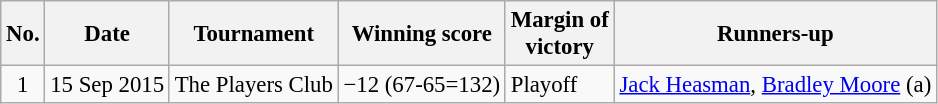<table class="wikitable" style="font-size:95%;">
<tr>
<th>No.</th>
<th>Date</th>
<th>Tournament</th>
<th>Winning score</th>
<th>Margin of<br>victory</th>
<th>Runners-up</th>
</tr>
<tr>
<td align=center>1</td>
<td align=right>15 Sep 2015</td>
<td>The Players Club</td>
<td>−12 (67-65=132)</td>
<td>Playoff</td>
<td> <a href='#'>Jack Heasman</a>,  <a href='#'>Bradley Moore</a> (a)</td>
</tr>
</table>
